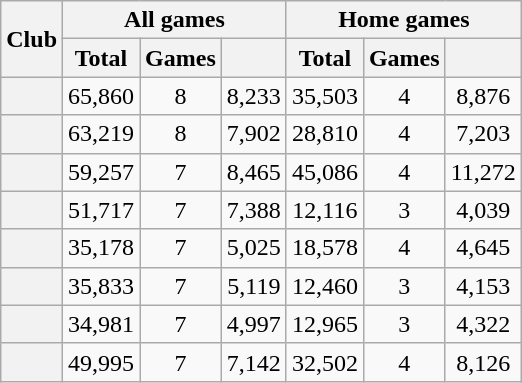<table class="wikitable plainrowheaders sortable" style="text-align:center;">
<tr>
<th scope="col" rowspan="2">Club</th>
<th scope="col" colspan="3">All games</th>
<th scope="col" colspan="3">Home games</th>
</tr>
<tr>
<th scope="col">Total</th>
<th scope="col">Games</th>
<th scope="col"></th>
<th scope="col">Total</th>
<th scope="col">Games</th>
<th scope="col"></th>
</tr>
<tr>
<th scope="row"></th>
<td>65,860</td>
<td>8</td>
<td>8,233</td>
<td>35,503</td>
<td>4</td>
<td>8,876</td>
</tr>
<tr>
<th scope="row"></th>
<td>63,219</td>
<td>8</td>
<td>7,902</td>
<td>28,810</td>
<td>4</td>
<td>7,203</td>
</tr>
<tr>
<th scope="row"></th>
<td>59,257</td>
<td>7</td>
<td>8,465</td>
<td>45,086</td>
<td>4</td>
<td>11,272</td>
</tr>
<tr>
<th scope="row"></th>
<td>51,717</td>
<td>7</td>
<td>7,388</td>
<td>12,116</td>
<td>3</td>
<td>4,039</td>
</tr>
<tr>
<th scope="row"></th>
<td>35,178</td>
<td>7</td>
<td>5,025</td>
<td>18,578</td>
<td>4</td>
<td>4,645</td>
</tr>
<tr>
<th scope="row"></th>
<td>35,833</td>
<td>7</td>
<td>5,119</td>
<td>12,460</td>
<td>3</td>
<td>4,153</td>
</tr>
<tr>
<th scope="row"></th>
<td>34,981</td>
<td>7</td>
<td>4,997</td>
<td>12,965</td>
<td>3</td>
<td>4,322</td>
</tr>
<tr>
<th scope="row"></th>
<td>49,995</td>
<td>7</td>
<td>7,142</td>
<td>32,502</td>
<td>4</td>
<td>8,126</td>
</tr>
</table>
